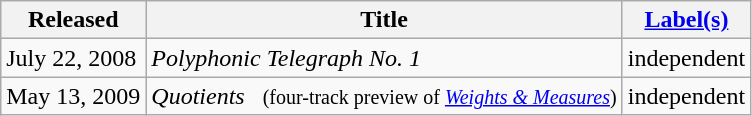<table class="wikitable">
<tr>
<th>Released</th>
<th>Title</th>
<th><a href='#'>Label(s)</a></th>
</tr>
<tr>
<td>July 22, 2008</td>
<td><em>Polyphonic Telegraph No. 1</em></td>
<td>independent</td>
</tr>
<tr>
<td>May 13, 2009</td>
<td><em>Quotients</em>   <small> (four-track preview of <em><a href='#'>Weights & Measures</a></em>)</small></td>
<td>independent</td>
</tr>
</table>
